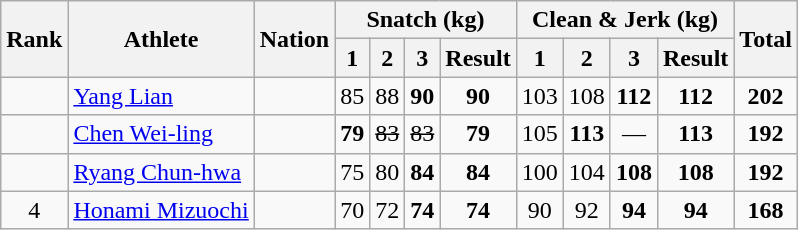<table class="wikitable sortable" style="text-align:center;">
<tr>
<th rowspan=2>Rank</th>
<th rowspan=2>Athlete</th>
<th rowspan=2>Nation</th>
<th colspan=4>Snatch (kg)</th>
<th colspan=4>Clean & Jerk (kg)</th>
<th rowspan=2>Total</th>
</tr>
<tr>
<th>1</th>
<th>2</th>
<th>3</th>
<th>Result</th>
<th>1</th>
<th>2</th>
<th>3</th>
<th>Result</th>
</tr>
<tr>
<td></td>
<td align=left><a href='#'>Yang Lian</a></td>
<td align=left></td>
<td>85</td>
<td>88</td>
<td><strong>90</strong></td>
<td><strong>90</strong></td>
<td>103</td>
<td>108</td>
<td><strong>112</strong></td>
<td><strong>112</strong></td>
<td><strong>202</strong></td>
</tr>
<tr>
<td></td>
<td align=left><a href='#'>Chen Wei-ling</a></td>
<td align=left></td>
<td><strong>79</strong></td>
<td><s>83</s></td>
<td><s>83</s></td>
<td><strong>79</strong></td>
<td>105</td>
<td><strong>113</strong></td>
<td>—</td>
<td><strong>113</strong></td>
<td><strong>192</strong></td>
</tr>
<tr>
<td></td>
<td align=left><a href='#'>Ryang Chun-hwa</a></td>
<td align=left></td>
<td>75</td>
<td>80</td>
<td><strong>84</strong></td>
<td><strong>84</strong></td>
<td>100</td>
<td>104</td>
<td><strong>108</strong></td>
<td><strong>108</strong></td>
<td><strong>192</strong></td>
</tr>
<tr>
<td>4</td>
<td align=left><a href='#'>Honami Mizuochi</a></td>
<td align=left></td>
<td>70</td>
<td>72</td>
<td><strong>74</strong></td>
<td><strong>74</strong></td>
<td>90</td>
<td>92</td>
<td><strong>94</strong></td>
<td><strong>94</strong></td>
<td><strong>168</strong></td>
</tr>
</table>
